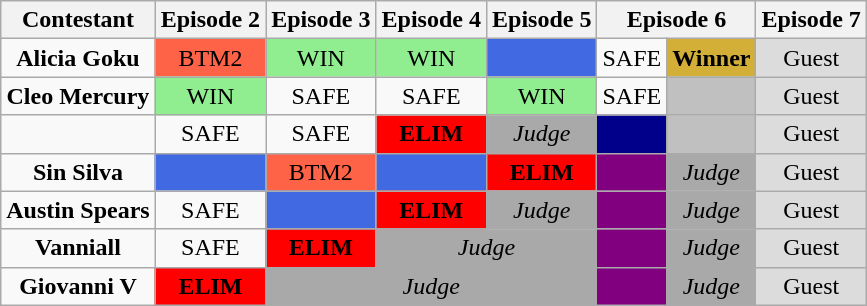<table class="wikitable" border="2" style="text-align: center; font-size: 100%;">
<tr>
<th>Contestant</th>
<th>Episode 2</th>
<th>Episode 3</th>
<th>Episode 4</th>
<th>Episode 5</th>
<th colspan="2">Episode 6</th>
<th>Episode 7</th>
</tr>
<tr>
<td><strong>Alicia Goku</strong></td>
<td style="background:tomato;">BTM2</td>
<td style="background:lightgreen;">WIN</td>
<td style="background:lightgreen;">WIN</td>
<td style="background:royalblue;"><strong></strong></td>
<td>SAFE</td>
<td style="background:#D4AF37;"><strong>Winner</strong></td>
<td bgcolor="gainsboro">Guest</td>
</tr>
<tr>
<td><strong>Cleo Mercury</strong></td>
<td style="background:lightgreen;">WIN</td>
<td>SAFE</td>
<td>SAFE</td>
<td style="background:lightgreen;">WIN</td>
<td>SAFE</td>
<td style="background:silver;"></td>
<td bgcolor="gainsboro">Guest</td>
</tr>
<tr>
<td></td>
<td>SAFE</td>
<td>SAFE</td>
<td style="background:red;"><strong>ELIM</strong></td>
<td bgcolor="darkgray"><em>Judge</em></td>
<td bgcolor="darkblue"><strong></strong></td>
<td style="background:silver;"></td>
<td bgcolor="gainsboro">Guest</td>
</tr>
<tr>
<td><strong>Sin Silva</strong></td>
<td style="background:royalblue;"><strong></strong></td>
<td style="background:tomato;">BTM2</td>
<td style="background:royalblue;"><strong></strong></td>
<td style="background:red;"><strong>ELIM</strong></td>
<td bgcolor="purple"></td>
<td colspan="1" bgcolor="darkgray"><em>Judge</em></td>
<td bgcolor="gainsboro">Guest</td>
</tr>
<tr>
<td><strong>Austin Spears</strong></td>
<td>SAFE</td>
<td style="background:royalblue;"><strong></strong></td>
<td style="background:red;"><strong>ELIM</strong></td>
<td bgcolor="darkgray"><em>Judge</em></td>
<td bgcolor="purple"></td>
<td bgcolor="darkgray"><em>Judge</em></td>
<td bgcolor="gainsboro">Guest</td>
</tr>
<tr>
<td><strong>Vanniall</strong></td>
<td>SAFE</td>
<td style="background:red;"><strong>ELIM</strong></td>
<td colspan="2" bgcolor="darkgray"><em>Judge</em></td>
<td bgcolor="purple"></td>
<td bgcolor="darkgray"><em>Judge</em></td>
<td bgcolor="gainsboro">Guest</td>
</tr>
<tr>
<td><strong>Giovanni V</strong></td>
<td style="background:red;"><strong>ELIM</strong></td>
<td colspan="3" bgcolor="darkgray"><em>Judge</em></td>
<td bgcolor="purple"></td>
<td bgcolor="darkgray"><em>Judge</em></td>
<td bgcolor="gainsboro">Guest</td>
</tr>
</table>
